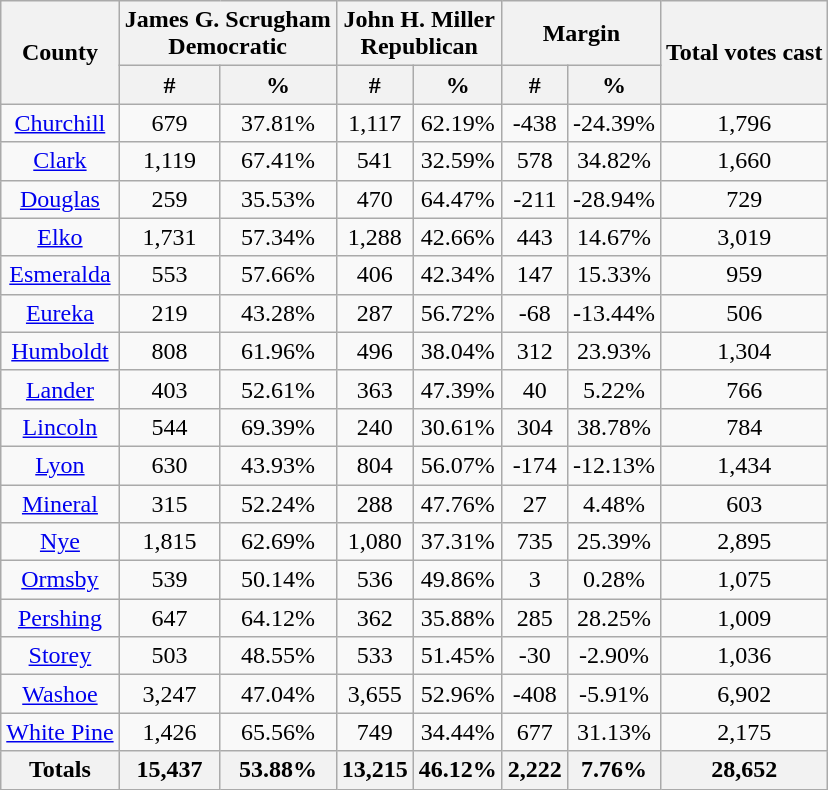<table class="wikitable sortable" style="text-align:center">
<tr>
<th rowspan="2">County</th>
<th style="text-align:center;" colspan="2">James G. Scrugham<br>Democratic</th>
<th style="text-align:center;" colspan="2">John H. Miller<br>Republican</th>
<th style="text-align:center;" colspan="2">Margin</th>
<th style="text-align:center;" rowspan="2">Total votes cast</th>
</tr>
<tr>
<th style="text-align:center;" data-sort-type="number">#</th>
<th style="text-align:center;" data-sort-type="number">%</th>
<th style="text-align:center;" data-sort-type="number">#</th>
<th style="text-align:center;" data-sort-type="number">%</th>
<th style="text-align:center;" data-sort-type="number">#</th>
<th style="text-align:center;" data-sort-type="number">%</th>
</tr>
<tr style="text-align:center;">
<td><a href='#'>Churchill</a></td>
<td>679</td>
<td>37.81%</td>
<td>1,117</td>
<td>62.19%</td>
<td>-438</td>
<td>-24.39%</td>
<td>1,796</td>
</tr>
<tr style="text-align:center;">
<td><a href='#'>Clark</a></td>
<td>1,119</td>
<td>67.41%</td>
<td>541</td>
<td>32.59%</td>
<td>578</td>
<td>34.82%</td>
<td>1,660</td>
</tr>
<tr style="text-align:center;">
<td><a href='#'>Douglas</a></td>
<td>259</td>
<td>35.53%</td>
<td>470</td>
<td>64.47%</td>
<td>-211</td>
<td>-28.94%</td>
<td>729</td>
</tr>
<tr style="text-align:center;">
<td><a href='#'>Elko</a></td>
<td>1,731</td>
<td>57.34%</td>
<td>1,288</td>
<td>42.66%</td>
<td>443</td>
<td>14.67%</td>
<td>3,019</td>
</tr>
<tr style="text-align:center;">
<td><a href='#'>Esmeralda</a></td>
<td>553</td>
<td>57.66%</td>
<td>406</td>
<td>42.34%</td>
<td>147</td>
<td>15.33%</td>
<td>959</td>
</tr>
<tr style="text-align:center;">
<td><a href='#'>Eureka</a></td>
<td>219</td>
<td>43.28%</td>
<td>287</td>
<td>56.72%</td>
<td>-68</td>
<td>-13.44%</td>
<td>506</td>
</tr>
<tr style="text-align:center;">
<td><a href='#'>Humboldt</a></td>
<td>808</td>
<td>61.96%</td>
<td>496</td>
<td>38.04%</td>
<td>312</td>
<td>23.93%</td>
<td>1,304</td>
</tr>
<tr style="text-align:center;">
<td><a href='#'>Lander</a></td>
<td>403</td>
<td>52.61%</td>
<td>363</td>
<td>47.39%</td>
<td>40</td>
<td>5.22%</td>
<td>766</td>
</tr>
<tr style="text-align:center;">
<td><a href='#'>Lincoln</a></td>
<td>544</td>
<td>69.39%</td>
<td>240</td>
<td>30.61%</td>
<td>304</td>
<td>38.78%</td>
<td>784</td>
</tr>
<tr style="text-align:center;">
<td><a href='#'>Lyon</a></td>
<td>630</td>
<td>43.93%</td>
<td>804</td>
<td>56.07%</td>
<td>-174</td>
<td>-12.13%</td>
<td>1,434</td>
</tr>
<tr style="text-align:center;">
<td><a href='#'>Mineral</a></td>
<td>315</td>
<td>52.24%</td>
<td>288</td>
<td>47.76%</td>
<td>27</td>
<td>4.48%</td>
<td>603</td>
</tr>
<tr style="text-align:center;">
<td><a href='#'>Nye</a></td>
<td>1,815</td>
<td>62.69%</td>
<td>1,080</td>
<td>37.31%</td>
<td>735</td>
<td>25.39%</td>
<td>2,895</td>
</tr>
<tr style="text-align:center;">
<td><a href='#'>Ormsby</a></td>
<td>539</td>
<td>50.14%</td>
<td>536</td>
<td>49.86%</td>
<td>3</td>
<td>0.28%</td>
<td>1,075</td>
</tr>
<tr style="text-align:center;">
<td><a href='#'>Pershing</a></td>
<td>647</td>
<td>64.12%</td>
<td>362</td>
<td>35.88%</td>
<td>285</td>
<td>28.25%</td>
<td>1,009</td>
</tr>
<tr style="text-align:center;">
<td><a href='#'>Storey</a></td>
<td>503</td>
<td>48.55%</td>
<td>533</td>
<td>51.45%</td>
<td>-30</td>
<td>-2.90%</td>
<td>1,036</td>
</tr>
<tr style="text-align:center;">
<td><a href='#'>Washoe</a></td>
<td>3,247</td>
<td>47.04%</td>
<td>3,655</td>
<td>52.96%</td>
<td>-408</td>
<td>-5.91%</td>
<td>6,902</td>
</tr>
<tr style="text-align:center;">
<td><a href='#'>White Pine</a></td>
<td>1,426</td>
<td>65.56%</td>
<td>749</td>
<td>34.44%</td>
<td>677</td>
<td>31.13%</td>
<td>2,175</td>
</tr>
<tr style="text-align:center;">
<th>Totals</th>
<th>15,437</th>
<th>53.88%</th>
<th>13,215</th>
<th>46.12%</th>
<th>2,222</th>
<th>7.76%</th>
<th>28,652</th>
</tr>
</table>
